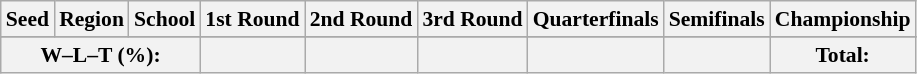<table class="sortable wikitable" style="white-space:nowrap; font-size:90%;">
<tr>
<th>Seed</th>
<th>Region</th>
<th>School</th>
<th>1st Round</th>
<th>2nd Round</th>
<th>3rd Round</th>
<th>Quarterfinals</th>
<th>Semifinals</th>
<th>Championship</th>
</tr>
<tr>
</tr>
<tr>
<th colspan="3">W–L–T (%):</th>
<th></th>
<th></th>
<th></th>
<th></th>
<th></th>
<th> Total: </th>
</tr>
</table>
